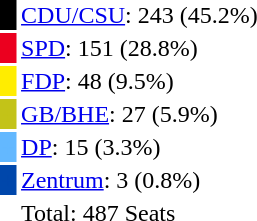<table border="0">
<tr>
<td style="background-color: #000000; color: #000000">+</td>
<td><a href='#'>CDU/CSU</a>: 243 (45.2%)</td>
</tr>
<tr>
<td style="background-color: #EB001F; color: #EB001F">+</td>
<td><a href='#'>SPD</a>: 151 (28.8%)</td>
</tr>
<tr>
<td style="background-color: #FFED00; color: #FFED00">+</td>
<td><a href='#'>FDP</a>: 48 (9.5%)</td>
</tr>
<tr>
<td style="background-color: #C3C318; color: #C3C318">+</td>
<td><a href='#'>GB/BHE</a>: 27 (5.9%)</td>
</tr>
<tr>
<td style="background-color: #63B8FF; color: #63B8FF">+</td>
<td><a href='#'>DP</a>: 15 (3.3%)</td>
</tr>
<tr>
<td style="background-color: #0047AB; color: #0047AB">+</td>
<td><a href='#'>Zentrum</a>: 3 (0.8%)</td>
</tr>
<tr>
<td /></td>
<td>Total: 487 Seats</td>
</tr>
</table>
